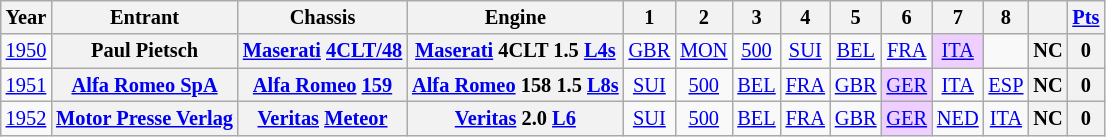<table class="wikitable" style="text-align:center; font-size:85%">
<tr>
<th>Year</th>
<th>Entrant</th>
<th>Chassis</th>
<th>Engine</th>
<th>1</th>
<th>2</th>
<th>3</th>
<th>4</th>
<th>5</th>
<th>6</th>
<th>7</th>
<th>8</th>
<th></th>
<th><a href='#'>Pts</a></th>
</tr>
<tr>
<td><a href='#'>1950</a></td>
<th nowrap>Paul Pietsch</th>
<th nowrap><a href='#'>Maserati</a> <a href='#'>4CLT/48</a></th>
<th nowrap><a href='#'>Maserati</a> 4CLT 1.5 <a href='#'>L4</a><a href='#'>s</a></th>
<td><a href='#'>GBR</a></td>
<td><a href='#'>MON</a></td>
<td><a href='#'>500</a></td>
<td><a href='#'>SUI</a></td>
<td><a href='#'>BEL</a></td>
<td><a href='#'>FRA</a></td>
<td style="background:#EFCFFF;"><a href='#'>ITA</a><br></td>
<td></td>
<th>NC</th>
<th>0</th>
</tr>
<tr>
<td><a href='#'>1951</a></td>
<th nowrap><a href='#'>Alfa Romeo SpA</a></th>
<th nowrap><a href='#'>Alfa Romeo</a> <a href='#'>159</a></th>
<th nowrap><a href='#'>Alfa Romeo</a> 158 1.5 <a href='#'>L8</a><a href='#'>s</a></th>
<td><a href='#'>SUI</a></td>
<td><a href='#'>500</a></td>
<td><a href='#'>BEL</a></td>
<td><a href='#'>FRA</a></td>
<td><a href='#'>GBR</a></td>
<td style="background:#EFCFFF;"><a href='#'>GER</a><br></td>
<td><a href='#'>ITA</a></td>
<td><a href='#'>ESP</a></td>
<th>NC</th>
<th>0</th>
</tr>
<tr>
<td><a href='#'>1952</a></td>
<th nowrap><a href='#'>Motor Presse Verlag</a></th>
<th nowrap><a href='#'>Veritas</a> <a href='#'>Meteor</a></th>
<th nowrap><a href='#'>Veritas</a> 2.0 <a href='#'>L6</a></th>
<td><a href='#'>SUI</a></td>
<td><a href='#'>500</a></td>
<td><a href='#'>BEL</a></td>
<td><a href='#'>FRA</a></td>
<td><a href='#'>GBR</a></td>
<td style="background:#EFCFFF;"><a href='#'>GER</a><br></td>
<td><a href='#'>NED</a></td>
<td><a href='#'>ITA</a></td>
<th>NC</th>
<th>0</th>
</tr>
</table>
